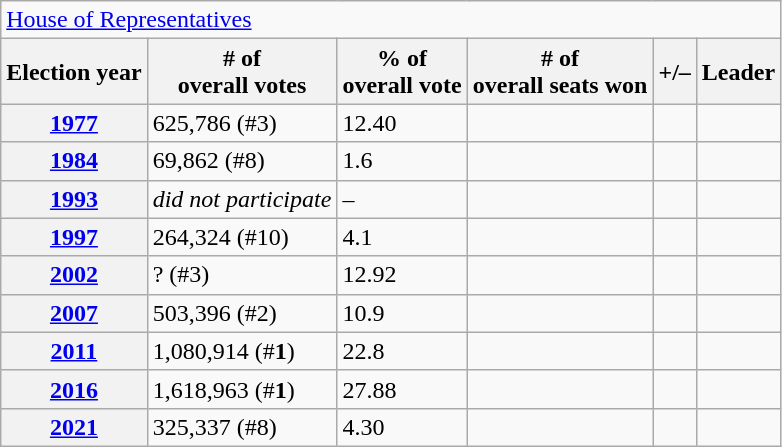<table class=wikitable>
<tr>
<td colspan=7><a href='#'>House of Representatives</a></td>
</tr>
<tr>
<th>Election year</th>
<th># of<br>overall votes</th>
<th>% of<br>overall vote</th>
<th># of<br>overall seats won</th>
<th>+/–</th>
<th>Leader</th>
</tr>
<tr>
<th><a href='#'>1977</a></th>
<td>625,786 (#3)</td>
<td>12.40</td>
<td></td>
<td></td>
<td></td>
</tr>
<tr>
<th><a href='#'>1984</a></th>
<td>69,862 (#8)</td>
<td>1.6</td>
<td></td>
<td></td>
<td></td>
</tr>
<tr>
<th><a href='#'>1993</a></th>
<td><em>did not participate</em></td>
<td>–</td>
<td></td>
<td></td>
<td></td>
</tr>
<tr>
<th><a href='#'>1997</a></th>
<td>264,324 (#10)</td>
<td>4.1</td>
<td></td>
<td></td>
<td></td>
</tr>
<tr>
<th><a href='#'>2002</a></th>
<td>? (#3)</td>
<td>12.92</td>
<td></td>
<td></td>
<td></td>
</tr>
<tr>
<th><a href='#'>2007</a></th>
<td>503,396 (#2)</td>
<td>10.9</td>
<td></td>
<td></td>
<td></td>
</tr>
<tr>
<th><a href='#'>2011</a></th>
<td>1,080,914 (#<strong>1</strong>)</td>
<td>22.8</td>
<td></td>
<td></td>
<td></td>
</tr>
<tr>
<th><a href='#'>2016</a></th>
<td>1,618,963 (#<strong>1</strong>)</td>
<td>27.88</td>
<td></td>
<td></td>
<td></td>
</tr>
<tr>
<th><a href='#'>2021</a></th>
<td>325,337 (#8)</td>
<td>4.30</td>
<td></td>
<td></td>
<td></td>
</tr>
</table>
